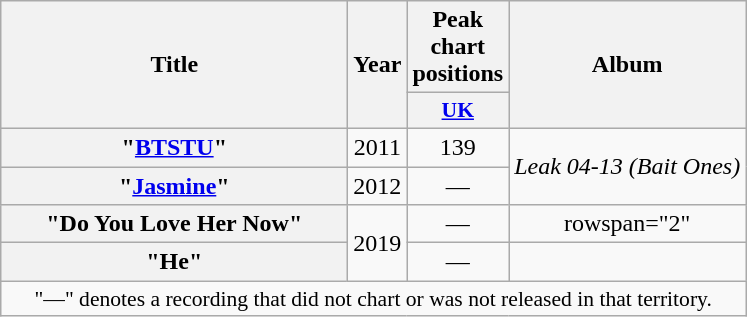<table class="wikitable plainrowheaders" style="text-align:center;" border="1">
<tr>
<th scope="col" rowspan="2" style="width:14em;">Title</th>
<th scope="col" rowspan="2">Year</th>
<th scope="col" colspan="1">Peak chart positions</th>
<th scope="col" rowspan="2">Album</th>
</tr>
<tr>
<th scope="col" style="width:3em;font-size:90%;"><a href='#'>UK</a><br></th>
</tr>
<tr>
<th scope="row">"<a href='#'>BTSTU</a>" </th>
<td>2011</td>
<td>139</td>
<td rowspan="2"><em>Leak 04-13 (Bait Ones)</em></td>
</tr>
<tr>
<th scope="row">"<a href='#'>Jasmine</a>" </th>
<td>2012</td>
<td>—</td>
</tr>
<tr>
<th scope="row">"Do You Love Her Now"</th>
<td rowspan="2">2019</td>
<td>—</td>
<td>rowspan="2" </td>
</tr>
<tr>
<th scope="row">"He"</th>
<td>—</td>
</tr>
<tr>
<td colspan="4" style="font-size:90%">"—" denotes a recording that did not chart or was not released in that territory.</td>
</tr>
</table>
